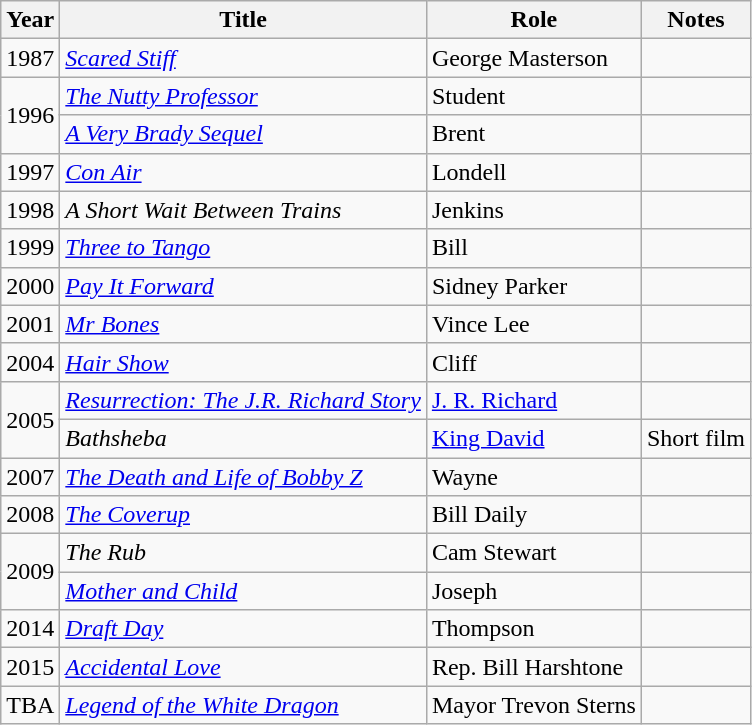<table class="wikitable">
<tr>
<th>Year</th>
<th>Title</th>
<th>Role</th>
<th>Notes</th>
</tr>
<tr>
<td>1987</td>
<td><em><a href='#'>Scared Stiff</a></em></td>
<td>George Masterson</td>
<td></td>
</tr>
<tr>
<td rowspan=2>1996</td>
<td><em><a href='#'>The Nutty Professor</a></em></td>
<td>Student</td>
<td></td>
</tr>
<tr>
<td><em><a href='#'>A Very Brady Sequel</a></em></td>
<td>Brent</td>
<td></td>
</tr>
<tr>
<td>1997</td>
<td><em><a href='#'>Con Air</a></em></td>
<td>Londell</td>
<td></td>
</tr>
<tr>
<td>1998</td>
<td><em>A Short Wait Between Trains</em></td>
<td>Jenkins</td>
<td></td>
</tr>
<tr>
<td>1999</td>
<td><em><a href='#'>Three to Tango</a></em></td>
<td>Bill</td>
<td></td>
</tr>
<tr>
<td>2000</td>
<td><em><a href='#'>Pay It Forward</a></em></td>
<td>Sidney Parker</td>
<td></td>
</tr>
<tr>
<td>2001</td>
<td><em><a href='#'>Mr Bones</a></em></td>
<td>Vince Lee</td>
<td></td>
</tr>
<tr>
<td>2004</td>
<td><em><a href='#'>Hair Show</a></em></td>
<td>Cliff</td>
<td></td>
</tr>
<tr>
<td rowspan=2>2005</td>
<td><em><a href='#'>Resurrection: The J.R. Richard Story</a></em></td>
<td><a href='#'>J. R. Richard</a></td>
<td></td>
</tr>
<tr>
<td><em>Bathsheba</em></td>
<td><a href='#'>King David</a></td>
<td>Short film</td>
</tr>
<tr>
<td>2007</td>
<td><em><a href='#'>The Death and Life of Bobby Z</a></em></td>
<td>Wayne</td>
<td></td>
</tr>
<tr>
<td>2008</td>
<td><em><a href='#'>The Coverup</a></em></td>
<td>Bill Daily</td>
<td></td>
</tr>
<tr>
<td rowspan=2>2009</td>
<td><em>The Rub</em></td>
<td>Cam Stewart</td>
<td></td>
</tr>
<tr>
<td><em><a href='#'>Mother and Child</a></em></td>
<td>Joseph</td>
<td></td>
</tr>
<tr>
<td>2014</td>
<td><em><a href='#'>Draft Day</a></em></td>
<td>Thompson</td>
<td></td>
</tr>
<tr>
<td>2015</td>
<td><em><a href='#'>Accidental Love</a></em></td>
<td>Rep. Bill Harshtone</td>
<td></td>
</tr>
<tr>
<td>TBA</td>
<td><em><a href='#'>Legend of the White Dragon</a></em></td>
<td>Mayor Trevon Sterns</td>
<td></td>
</tr>
</table>
